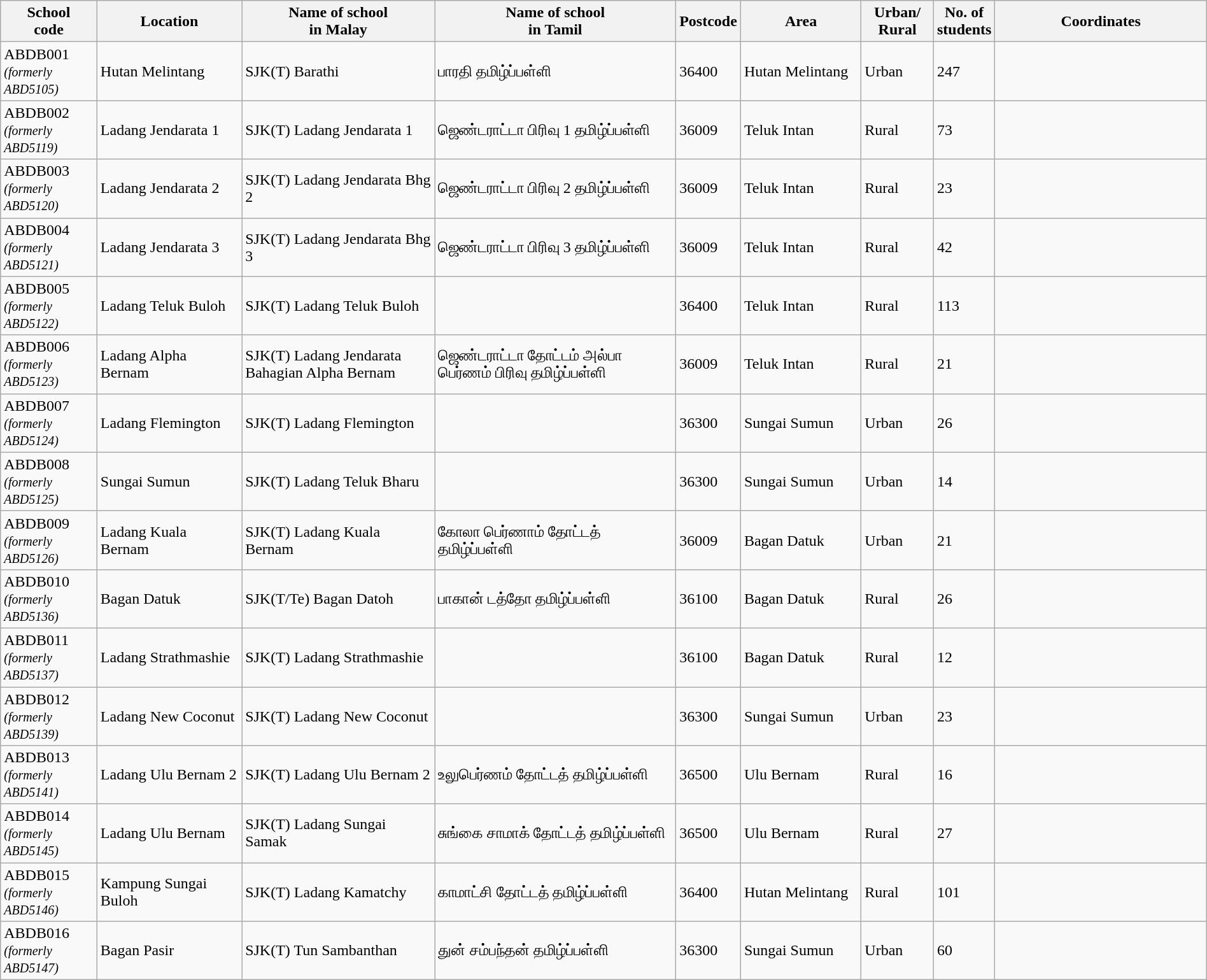<table class="wikitable sortable" style="width:100%">
<tr>
<th style="width:8%">School<br>code</th>
<th style="width:12%">Location</th>
<th style="width:16%">Name of school<br>in Malay</th>
<th style="width:20%">Name of school<br>in Tamil</th>
<th style="width:5%">Postcode</th>
<th style="width:10%">Area</th>
<th style="width:6%">Urban/<br>Rural</th>
<th style="width:5%">No. of<br>students</th>
<th style="width:18% white-space: nowrap;">Coordinates</th>
</tr>
<tr>
<td>ABDB001<br><small><em>(formerly ABD5105)</em></small></td>
<td>Hutan Melintang</td>
<td>SJK(T) Barathi</td>
<td>பாரதி தமிழ்ப்பள்ளி</td>
<td>36400</td>
<td>Hutan Melintang</td>
<td>Urban</td>
<td>247</td>
<td style="white-space:nowrap;"></td>
</tr>
<tr>
<td>ABDB002<br><small><em>(formerly ABD5119)</em></small></td>
<td>Ladang Jendarata 1</td>
<td>SJK(T) Ladang Jendarata 1</td>
<td>ஜெண்டராட்டா பிரிவு 1 தமிழ்ப்பள்ளி</td>
<td>36009</td>
<td>Teluk Intan</td>
<td>Rural</td>
<td>73</td>
<td style="white-space:nowrap;"></td>
</tr>
<tr>
<td>ABDB003<br><small><em>(formerly ABD5120)</em></small></td>
<td>Ladang Jendarata 2</td>
<td>SJK(T) Ladang Jendarata Bhg 2</td>
<td>ஜெண்டராட்டா பிரிவு 2 தமிழ்ப்பள்ளி</td>
<td>36009</td>
<td>Teluk Intan</td>
<td>Rural</td>
<td>23</td>
<td style="white-space:nowrap;"></td>
</tr>
<tr>
<td>ABDB004<br><small><em>(formerly ABD5121)</em></small></td>
<td>Ladang Jendarata 3</td>
<td>SJK(T) Ladang Jendarata Bhg 3</td>
<td>ஜெண்டராட்டா பிரிவு 3 தமிழ்ப்பள்ளி</td>
<td>36009</td>
<td>Teluk Intan</td>
<td>Rural</td>
<td>42</td>
<td style="white-space:nowrap;"></td>
</tr>
<tr>
<td>ABDB005<br><small><em>(formerly ABD5122)</em></small></td>
<td>Ladang Teluk Buloh</td>
<td>SJK(T) Ladang Teluk Buloh</td>
<td></td>
<td>36400</td>
<td>Teluk Intan</td>
<td>Rural</td>
<td>113</td>
<td style="white-space:nowrap;"></td>
</tr>
<tr>
<td>ABDB006<br><small><em>(formerly ABD5123)</em></small></td>
<td>Ladang Alpha Bernam</td>
<td>SJK(T) Ladang Jendarata Bahagian Alpha Bernam</td>
<td>ஜெண்டராட்டா தோட்டம் அல்பா பெர்ணம் பிரிவு தமிழ்ப்பள்ளி</td>
<td>36009</td>
<td>Teluk Intan</td>
<td>Rural</td>
<td>21</td>
<td style="white-space:nowrap;"></td>
</tr>
<tr>
<td>ABDB007<br><small><em>(formerly ABD5124)</em></small></td>
<td>Ladang Flemington</td>
<td>SJK(T) Ladang Flemington</td>
<td></td>
<td>36300</td>
<td>Sungai Sumun</td>
<td>Urban</td>
<td>26</td>
<td style="white-space:nowrap;"></td>
</tr>
<tr>
<td>ABDB008<br><small><em>(formerly ABD5125)</em></small></td>
<td>Sungai Sumun</td>
<td>SJK(T) Ladang Teluk Bharu</td>
<td></td>
<td>36300</td>
<td>Sungai Sumun</td>
<td>Urban</td>
<td>14</td>
<td style="white-space:nowrap;"></td>
</tr>
<tr>
<td>ABDB009<br><small><em>(formerly ABD5126)</em></small></td>
<td>Ladang Kuala Bernam</td>
<td>SJK(T) Ladang Kuala Bernam</td>
<td>கோலா பெர்ணாம் தோட்டத் தமிழ்ப்பள்ளி</td>
<td>36009</td>
<td>Bagan Datuk</td>
<td>Urban</td>
<td>21</td>
<td style="white-space:nowrap;"></td>
</tr>
<tr>
<td>ABDB010<br><small><em>(formerly ABD5136)</em></small></td>
<td>Bagan Datuk</td>
<td>SJK(T/Te) Bagan Datoh</td>
<td>பாகான் டத்தோ தமிழ்ப்பள்ளி</td>
<td>36100</td>
<td>Bagan Datuk</td>
<td>Rural</td>
<td>26</td>
<td style="white-space:nowrap;"></td>
</tr>
<tr>
<td>ABDB011<br><small><em>(formerly ABD5137)</em></small></td>
<td>Ladang Strathmashie</td>
<td>SJK(T) Ladang Strathmashie</td>
<td></td>
<td>36100</td>
<td>Bagan Datuk</td>
<td>Rural</td>
<td>12</td>
<td style="white-space:nowrap;"></td>
</tr>
<tr>
<td>ABDB012<br><small><em>(formerly ABD5139)</em></small></td>
<td>Ladang New Coconut</td>
<td>SJK(T) Ladang New Coconut</td>
<td></td>
<td>36300</td>
<td>Sungai Sumun</td>
<td>Urban</td>
<td>23</td>
<td style="white-space:nowrap;"></td>
</tr>
<tr>
<td>ABDB013<br><small><em>(formerly ABD5141)</em></small></td>
<td>Ladang Ulu Bernam 2</td>
<td>SJK(T) Ladang Ulu Bernam 2</td>
<td>உலுபெர்ணம் தோட்டத் தமிழ்ப்பள்ளி</td>
<td>36500</td>
<td>Ulu Bernam</td>
<td>Rural</td>
<td>16</td>
<td style="white-space:nowrap;"></td>
</tr>
<tr>
<td>ABDB014<br><small><em>(formerly ABD5145)</em></small></td>
<td>Ladang Ulu Bernam</td>
<td>SJK(T) Ladang Sungai Samak</td>
<td>சுங்கை சாமாக் தோட்டத் தமிழ்ப்பள்ளி</td>
<td>36500</td>
<td>Ulu Bernam</td>
<td>Rural</td>
<td>27</td>
<td style="white-space:nowrap;"></td>
</tr>
<tr>
<td>ABDB015<br><small><em>(formerly ABD5146)</em></small></td>
<td>Kampung Sungai Buloh</td>
<td>SJK(T) Ladang Kamatchy</td>
<td>காமாட்சி தோட்டத் தமிழ்ப்பள்ளி</td>
<td>36400</td>
<td>Hutan Melintang</td>
<td>Rural</td>
<td>101</td>
<td style="white-space:nowrap;"></td>
</tr>
<tr>
<td>ABDB016<br><small><em>(formerly ABD5147)</em></small></td>
<td>Bagan Pasir</td>
<td>SJK(T) Tun Sambanthan</td>
<td>துன் சம்பந்தன் தமிழ்ப்பள்ளி</td>
<td>36300</td>
<td>Sungai Sumun</td>
<td>Urban</td>
<td>60</td>
<td style="white-space:nowrap;"></td>
</tr>
</table>
